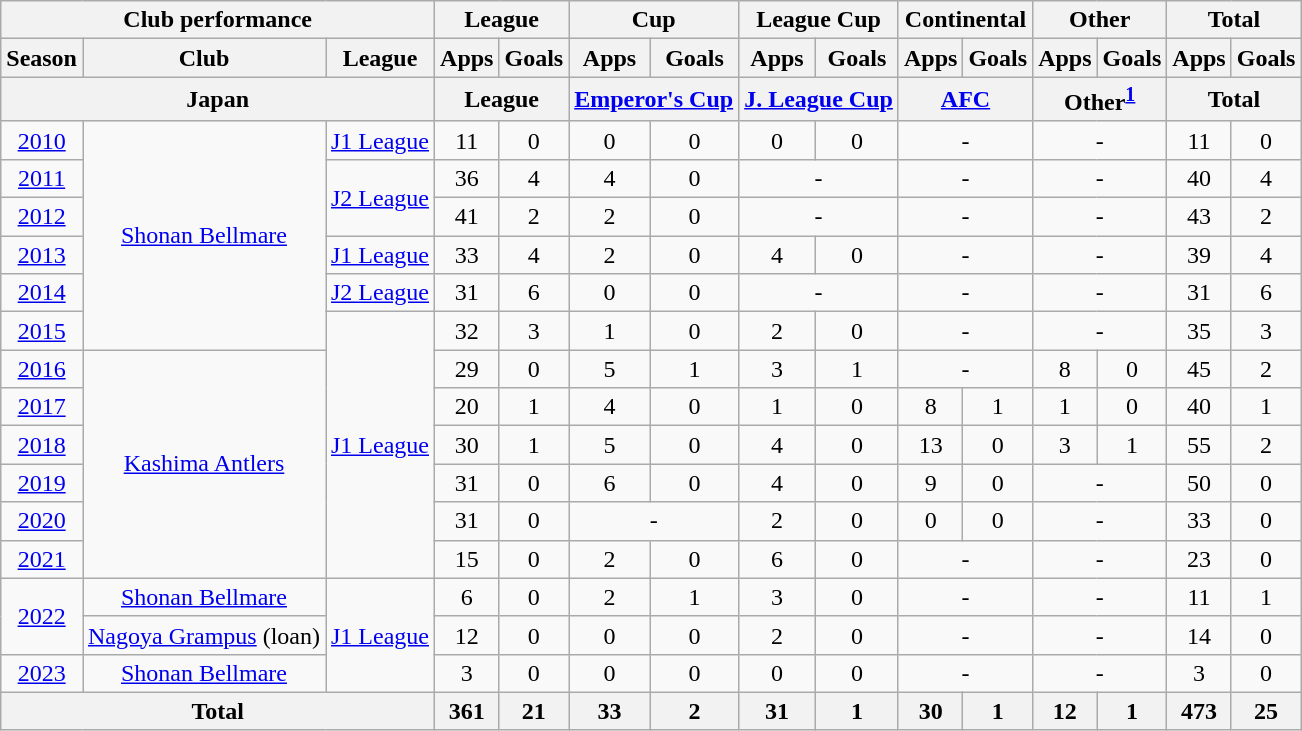<table class="wikitable" style="text-align:center;">
<tr>
<th colspan=3>Club performance</th>
<th colspan=2>League</th>
<th colspan=2>Cup</th>
<th colspan=2>League Cup</th>
<th colspan=2>Continental</th>
<th colspan=2>Other</th>
<th colspan=2>Total</th>
</tr>
<tr>
<th>Season</th>
<th>Club</th>
<th>League</th>
<th>Apps</th>
<th>Goals</th>
<th>Apps</th>
<th>Goals</th>
<th>Apps</th>
<th>Goals</th>
<th>Apps</th>
<th>Goals</th>
<th>Apps</th>
<th>Goals</th>
<th>Apps</th>
<th>Goals</th>
</tr>
<tr>
<th colspan=3>Japan</th>
<th colspan=2>League</th>
<th colspan=2><a href='#'>Emperor's Cup</a></th>
<th colspan=2><a href='#'>J. League Cup</a></th>
<th colspan=2><a href='#'>AFC</a></th>
<th colspan="2">Other<sup><a href='#'>1</a></sup></th>
<th colspan=2>Total</th>
</tr>
<tr>
<td><a href='#'>2010</a></td>
<td rowspan="6"><a href='#'>Shonan Bellmare</a></td>
<td><a href='#'>J1 League</a></td>
<td>11</td>
<td>0</td>
<td>0</td>
<td>0</td>
<td>0</td>
<td>0</td>
<td colspan="2">-</td>
<td colspan="2">-</td>
<td>11</td>
<td>0</td>
</tr>
<tr>
<td><a href='#'>2011</a></td>
<td rowspan="2"><a href='#'>J2 League</a></td>
<td>36</td>
<td>4</td>
<td>4</td>
<td>0</td>
<td colspan="2">-</td>
<td colspan="2">-</td>
<td colspan="2">-</td>
<td>40</td>
<td>4</td>
</tr>
<tr>
<td><a href='#'>2012</a></td>
<td>41</td>
<td>2</td>
<td>2</td>
<td>0</td>
<td colspan="2">-</td>
<td colspan="2">-</td>
<td colspan="2">-</td>
<td>43</td>
<td>2</td>
</tr>
<tr>
<td><a href='#'>2013</a></td>
<td><a href='#'>J1 League</a></td>
<td>33</td>
<td>4</td>
<td>2</td>
<td>0</td>
<td>4</td>
<td>0</td>
<td colspan="2">-</td>
<td colspan="2">-</td>
<td>39</td>
<td>4</td>
</tr>
<tr>
<td><a href='#'>2014</a></td>
<td><a href='#'>J2 League</a></td>
<td>31</td>
<td>6</td>
<td>0</td>
<td>0</td>
<td colspan="2">-</td>
<td colspan="2">-</td>
<td colspan="2">-</td>
<td>31</td>
<td>6</td>
</tr>
<tr>
<td><a href='#'>2015</a></td>
<td rowspan="7"><a href='#'>J1 League</a></td>
<td>32</td>
<td>3</td>
<td>1</td>
<td>0</td>
<td>2</td>
<td>0</td>
<td colspan="2">-</td>
<td colspan="2">-</td>
<td>35</td>
<td>3</td>
</tr>
<tr>
<td><a href='#'>2016</a></td>
<td rowspan="6"><a href='#'>Kashima Antlers</a></td>
<td>29</td>
<td>0</td>
<td>5</td>
<td>1</td>
<td>3</td>
<td>1</td>
<td colspan="2">-</td>
<td>8</td>
<td>0</td>
<td>45</td>
<td>2</td>
</tr>
<tr>
<td><a href='#'>2017</a></td>
<td>20</td>
<td>1</td>
<td>4</td>
<td>0</td>
<td>1</td>
<td>0</td>
<td>8</td>
<td>1</td>
<td>1</td>
<td>0</td>
<td>40</td>
<td>1</td>
</tr>
<tr>
<td><a href='#'>2018</a></td>
<td>30</td>
<td>1</td>
<td>5</td>
<td>0</td>
<td>4</td>
<td>0</td>
<td>13</td>
<td>0</td>
<td>3</td>
<td>1</td>
<td>55</td>
<td>2</td>
</tr>
<tr>
<td><a href='#'>2019</a></td>
<td>31</td>
<td>0</td>
<td>6</td>
<td>0</td>
<td>4</td>
<td>0</td>
<td>9</td>
<td>0</td>
<td colspan="2">-</td>
<td>50</td>
<td>0</td>
</tr>
<tr>
<td><a href='#'>2020</a></td>
<td>31</td>
<td>0</td>
<td colspan="2">-</td>
<td>2</td>
<td>0</td>
<td>0</td>
<td>0</td>
<td colspan="2">-</td>
<td>33</td>
<td>0</td>
</tr>
<tr>
<td><a href='#'>2021</a></td>
<td>15</td>
<td>0</td>
<td>2</td>
<td>0</td>
<td>6</td>
<td>0</td>
<td colspan="2">-</td>
<td colspan="2">-</td>
<td>23</td>
<td>0</td>
</tr>
<tr>
<td rowspan="2"><a href='#'>2022</a></td>
<td><a href='#'>Shonan Bellmare</a></td>
<td rowspan="3"><a href='#'>J1 League</a></td>
<td>6</td>
<td>0</td>
<td>2</td>
<td>1</td>
<td>3</td>
<td>0</td>
<td colspan="2">-</td>
<td colspan="2">-</td>
<td>11</td>
<td>1</td>
</tr>
<tr>
<td><a href='#'>Nagoya Grampus</a> (loan)</td>
<td>12</td>
<td>0</td>
<td>0</td>
<td>0</td>
<td>2</td>
<td>0</td>
<td colspan="2">-</td>
<td colspan="2">-</td>
<td>14</td>
<td>0</td>
</tr>
<tr>
<td><a href='#'>2023</a></td>
<td><a href='#'>Shonan Bellmare</a></td>
<td>3</td>
<td>0</td>
<td>0</td>
<td>0</td>
<td>0</td>
<td>0</td>
<td colspan="2">-</td>
<td colspan="2">-</td>
<td>3</td>
<td>0</td>
</tr>
<tr>
<th colspan=3>Total</th>
<th>361</th>
<th>21</th>
<th>33</th>
<th>2</th>
<th>31</th>
<th>1</th>
<th>30</th>
<th>1</th>
<th>12</th>
<th>1</th>
<th>473</th>
<th>25</th>
</tr>
</table>
